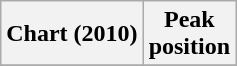<table class="wikitable sortable">
<tr>
<th>Chart (2010)</th>
<th>Peak<br>position</th>
</tr>
<tr>
</tr>
</table>
